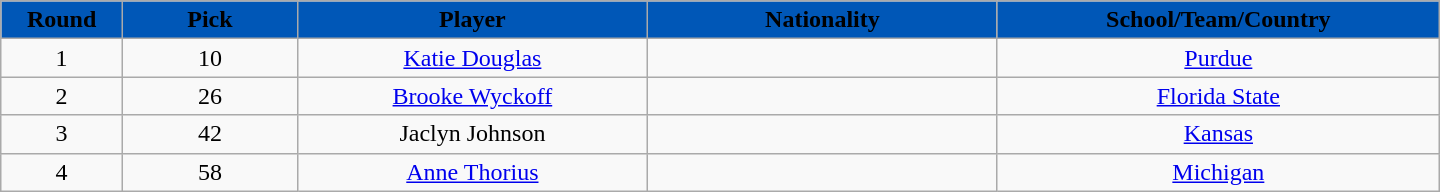<table class="wikitable" style="text-align:center; width:60em">
<tr>
<th style="background: #0057B7" width="2%"><span>Round</span></th>
<th style="background: #0057B7" width="5%"><span>Pick</span></th>
<th style="background: #0057B7" width="10%"><span>Player</span></th>
<th style="background: #0057B7" width="10%"><span>Nationality</span></th>
<th style="background: #0057B7" width="10%"><span>School/Team/Country</span></th>
</tr>
<tr>
<td>1</td>
<td>10</td>
<td><a href='#'>Katie Douglas</a></td>
<td></td>
<td><a href='#'>Purdue</a></td>
</tr>
<tr>
<td>2</td>
<td>26</td>
<td><a href='#'>Brooke Wyckoff</a></td>
<td></td>
<td><a href='#'>Florida State</a></td>
</tr>
<tr>
<td>3</td>
<td>42</td>
<td>Jaclyn Johnson</td>
<td></td>
<td><a href='#'>Kansas</a></td>
</tr>
<tr>
<td>4</td>
<td>58</td>
<td><a href='#'>Anne Thorius</a></td>
<td></td>
<td><a href='#'>Michigan</a></td>
</tr>
</table>
